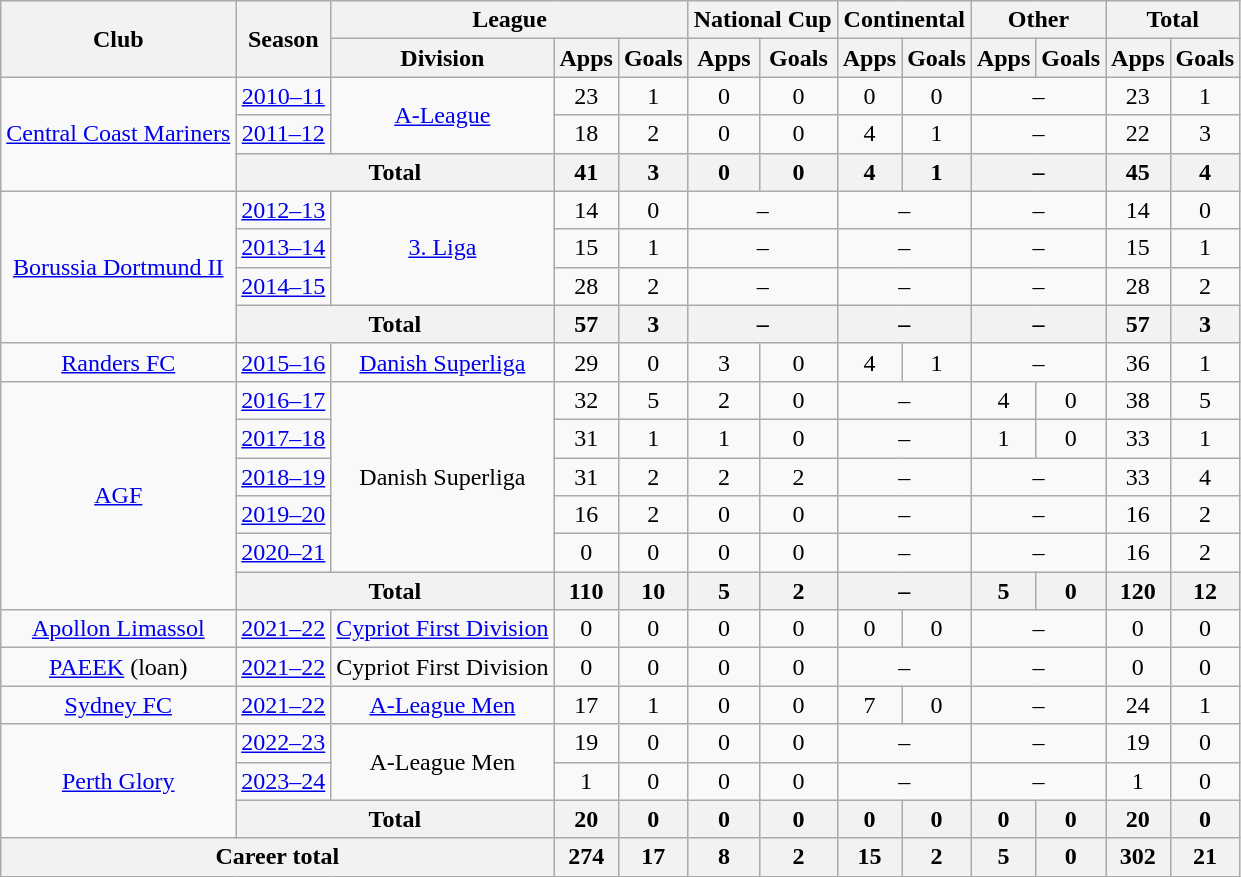<table class="wikitable" style="text-align:center;">
<tr>
<th rowspan="2">Club</th>
<th rowspan="2">Season</th>
<th colspan="3">League</th>
<th colspan="2">National Cup</th>
<th colspan="2">Continental</th>
<th colspan="2">Other</th>
<th colspan="2">Total</th>
</tr>
<tr>
<th>Division</th>
<th>Apps</th>
<th>Goals</th>
<th>Apps</th>
<th>Goals</th>
<th>Apps</th>
<th>Goals</th>
<th>Apps</th>
<th>Goals</th>
<th>Apps</th>
<th>Goals</th>
</tr>
<tr>
<td rowspan="3"><a href='#'>Central Coast Mariners</a></td>
<td><a href='#'>2010–11</a></td>
<td rowspan=2><a href='#'>A-League</a></td>
<td>23</td>
<td>1</td>
<td>0</td>
<td>0</td>
<td>0</td>
<td>0</td>
<td colspan="2">–</td>
<td>23</td>
<td>1</td>
</tr>
<tr>
<td><a href='#'>2011–12</a></td>
<td>18</td>
<td>2</td>
<td>0</td>
<td>0</td>
<td>4</td>
<td>1</td>
<td colspan="2">–</td>
<td>22</td>
<td>3</td>
</tr>
<tr>
<th colspan="2">Total</th>
<th>41</th>
<th>3</th>
<th>0</th>
<th>0</th>
<th>4</th>
<th>1</th>
<th colspan="2">–</th>
<th>45</th>
<th>4</th>
</tr>
<tr>
<td rowspan="4"><a href='#'>Borussia Dortmund II</a></td>
<td><a href='#'>2012–13</a></td>
<td rowspan=3><a href='#'>3. Liga</a></td>
<td>14</td>
<td>0</td>
<td colspan="2">–</td>
<td colspan="2">–</td>
<td colspan="2">–</td>
<td>14</td>
<td>0</td>
</tr>
<tr>
<td><a href='#'>2013–14</a></td>
<td>15</td>
<td>1</td>
<td colspan="2">–</td>
<td colspan="2">–</td>
<td colspan="2">–</td>
<td>15</td>
<td>1</td>
</tr>
<tr>
<td><a href='#'>2014–15</a></td>
<td>28</td>
<td>2</td>
<td colspan="2">–</td>
<td colspan="2">–</td>
<td colspan="2">–</td>
<td>28</td>
<td>2</td>
</tr>
<tr>
<th colspan="2">Total</th>
<th>57</th>
<th>3</th>
<th colspan="2">–</th>
<th colspan="2">–</th>
<th colspan="2">–</th>
<th>57</th>
<th>3</th>
</tr>
<tr>
<td><a href='#'>Randers FC</a></td>
<td><a href='#'>2015–16</a></td>
<td><a href='#'>Danish Superliga</a></td>
<td>29</td>
<td>0</td>
<td>3</td>
<td>0</td>
<td>4</td>
<td>1</td>
<td colspan="2">–</td>
<td>36</td>
<td>1</td>
</tr>
<tr>
<td rowspan=6><a href='#'>AGF</a></td>
<td><a href='#'>2016–17</a></td>
<td rowspan=5>Danish Superliga</td>
<td>32</td>
<td>5</td>
<td>2</td>
<td>0</td>
<td colspan="2">–</td>
<td>4</td>
<td>0</td>
<td>38</td>
<td>5</td>
</tr>
<tr>
<td><a href='#'>2017–18</a></td>
<td>31</td>
<td>1</td>
<td>1</td>
<td>0</td>
<td colspan="2">–</td>
<td>1</td>
<td>0</td>
<td>33</td>
<td>1</td>
</tr>
<tr>
<td><a href='#'>2018–19</a></td>
<td>31</td>
<td>2</td>
<td>2</td>
<td>2</td>
<td colspan="2">–</td>
<td colspan="2">–</td>
<td>33</td>
<td>4</td>
</tr>
<tr>
<td><a href='#'>2019–20</a></td>
<td>16</td>
<td>2</td>
<td>0</td>
<td>0</td>
<td colspan="2">–</td>
<td colspan="2">–</td>
<td>16</td>
<td>2</td>
</tr>
<tr>
<td><a href='#'>2020–21</a></td>
<td>0</td>
<td>0</td>
<td>0</td>
<td>0</td>
<td colspan="2">–</td>
<td colspan="2">–</td>
<td>16</td>
<td>2</td>
</tr>
<tr>
<th colspan=2>Total</th>
<th>110</th>
<th>10</th>
<th>5</th>
<th>2</th>
<th colspan="2">–</th>
<th>5</th>
<th>0</th>
<th>120</th>
<th>12</th>
</tr>
<tr>
<td><a href='#'>Apollon Limassol</a></td>
<td><a href='#'>2021–22</a></td>
<td rowspan=1><a href='#'>Cypriot First Division</a></td>
<td>0</td>
<td>0</td>
<td>0</td>
<td>0</td>
<td>0</td>
<td>0</td>
<td colspan="2">–</td>
<td>0</td>
<td>0</td>
</tr>
<tr>
<td><a href='#'>PAEEK</a> (loan)</td>
<td><a href='#'>2021–22</a></td>
<td>Cypriot First Division</td>
<td>0</td>
<td>0</td>
<td>0</td>
<td>0</td>
<td colspan="2">–</td>
<td colspan="2">–</td>
<td>0</td>
<td>0</td>
</tr>
<tr>
<td><a href='#'>Sydney FC</a></td>
<td><a href='#'>2021–22</a></td>
<td><a href='#'>A-League Men</a></td>
<td>17</td>
<td>1</td>
<td>0</td>
<td>0</td>
<td>7</td>
<td>0</td>
<td colspan="2">–</td>
<td>24</td>
<td>1</td>
</tr>
<tr>
<td rowspan=3><a href='#'>Perth Glory</a></td>
<td><a href='#'>2022–23</a></td>
<td rowspan=2>A-League Men</td>
<td>19</td>
<td>0</td>
<td>0</td>
<td>0</td>
<td colspan="2">–</td>
<td colspan="2">–</td>
<td>19</td>
<td>0</td>
</tr>
<tr>
<td><a href='#'>2023–24</a></td>
<td>1</td>
<td>0</td>
<td>0</td>
<td>0</td>
<td colspan="2">–</td>
<td colspan="2">–</td>
<td>1</td>
<td>0</td>
</tr>
<tr>
<th colspan=2>Total</th>
<th>20</th>
<th>0</th>
<th>0</th>
<th>0</th>
<th>0</th>
<th>0</th>
<th>0</th>
<th>0</th>
<th>20</th>
<th>0</th>
</tr>
<tr>
<th colspan="3">Career total</th>
<th>274</th>
<th>17</th>
<th>8</th>
<th>2</th>
<th>15</th>
<th>2</th>
<th>5</th>
<th>0</th>
<th>302</th>
<th>21</th>
</tr>
</table>
